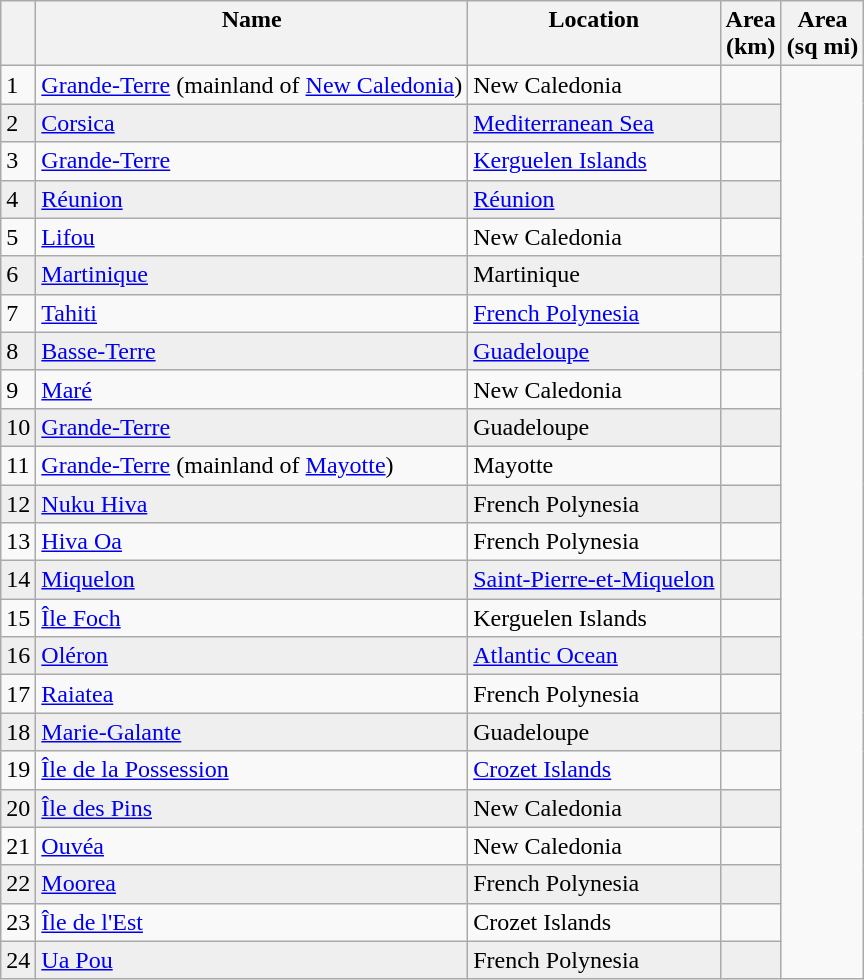<table class="wikitable sortable">
<tr valign="top">
<th> </th>
<th>Name</th>
<th>Location</th>
<th>Area <br> (km)</th>
<th>Area <br> (sq mi)</th>
</tr>
<tr>
<td>1</td>
<td><a href='#'>Grande-Terre</a> (mainland of <a href='#'>New Caledonia</a>)</td>
<td>New Caledonia</td>
<td></td>
</tr>
<tr style="background:#efefef;">
<td>2</td>
<td><a href='#'>Corsica</a></td>
<td><a href='#'>Mediterranean Sea</a></td>
<td></td>
</tr>
<tr>
<td>3</td>
<td><a href='#'>Grande-Terre</a></td>
<td><a href='#'>Kerguelen Islands</a></td>
<td></td>
</tr>
<tr style="background:#efefef;">
<td>4</td>
<td><a href='#'>Réunion</a></td>
<td><a href='#'>Réunion</a></td>
<td></td>
</tr>
<tr>
<td>5</td>
<td><a href='#'>Lifou</a></td>
<td>New Caledonia</td>
<td></td>
</tr>
<tr style="background:#efefef;">
<td>6</td>
<td><a href='#'>Martinique</a></td>
<td>Martinique</td>
<td></td>
</tr>
<tr>
<td>7</td>
<td><a href='#'>Tahiti</a></td>
<td><a href='#'>French Polynesia</a></td>
<td></td>
</tr>
<tr style="background:#efefef;">
<td>8</td>
<td><a href='#'>Basse-Terre</a></td>
<td><a href='#'>Guadeloupe</a></td>
<td></td>
</tr>
<tr>
<td>9</td>
<td><a href='#'>Maré</a></td>
<td>New Caledonia</td>
<td></td>
</tr>
<tr style="background:#efefef;">
<td>10</td>
<td><a href='#'>Grande-Terre</a></td>
<td>Guadeloupe</td>
<td></td>
</tr>
<tr>
<td>11</td>
<td><a href='#'>Grande-Terre</a> (mainland of <a href='#'>Mayotte</a>)</td>
<td>Mayotte</td>
<td></td>
</tr>
<tr style="background:#efefef;">
<td>12</td>
<td><a href='#'>Nuku Hiva</a></td>
<td>French Polynesia</td>
<td></td>
</tr>
<tr>
<td>13</td>
<td><a href='#'>Hiva Oa</a></td>
<td>French Polynesia</td>
<td></td>
</tr>
<tr style="background:#efefef;">
<td>14</td>
<td><a href='#'>Miquelon</a></td>
<td><a href='#'>Saint-Pierre-et-Miquelon</a></td>
<td></td>
</tr>
<tr>
<td>15</td>
<td><a href='#'>Île Foch</a></td>
<td>Kerguelen Islands</td>
<td></td>
</tr>
<tr style="background:#efefef;">
<td>16</td>
<td><a href='#'>Oléron</a></td>
<td><a href='#'>Atlantic Ocean</a></td>
<td></td>
</tr>
<tr>
<td>17</td>
<td><a href='#'>Raiatea</a></td>
<td>French Polynesia</td>
<td></td>
</tr>
<tr style="background:#efefef;">
<td>18</td>
<td><a href='#'>Marie-Galante</a></td>
<td>Guadeloupe</td>
<td></td>
</tr>
<tr>
<td>19</td>
<td><a href='#'>Île de la Possession</a></td>
<td><a href='#'>Crozet Islands</a></td>
<td></td>
</tr>
<tr style="background:#efefef;">
<td>20</td>
<td><a href='#'>Île des Pins</a></td>
<td>New Caledonia</td>
<td></td>
</tr>
<tr>
<td>21</td>
<td><a href='#'>Ouvéa</a></td>
<td>New Caledonia</td>
<td></td>
</tr>
<tr style="background:#efefef;">
<td>22</td>
<td><a href='#'>Moorea</a></td>
<td>French Polynesia</td>
<td></td>
</tr>
<tr>
<td>23</td>
<td><a href='#'>Île de l'Est</a></td>
<td>Crozet Islands</td>
<td></td>
</tr>
<tr style="background:#efefef;">
<td>24</td>
<td><a href='#'>Ua Pou</a></td>
<td>French Polynesia</td>
<td></td>
</tr>
</table>
